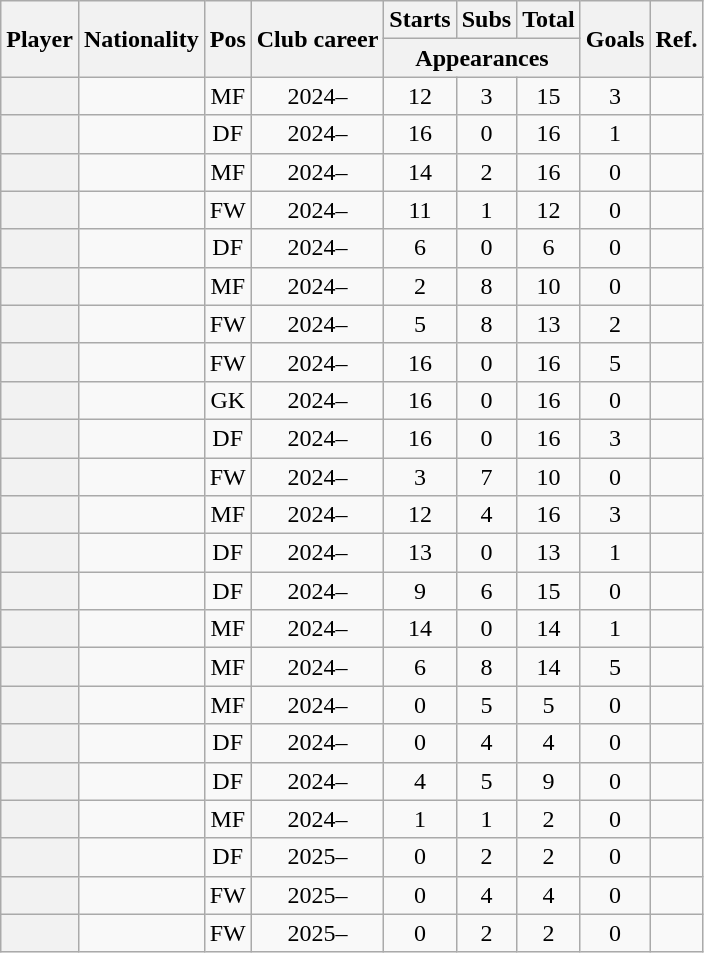<table class="wikitable sortable plainrowheaders" style="text-align:center;">
<tr>
<th scope=col rowspan="2">Player</th>
<th scope=col rowspan="2">Nationality</th>
<th scope=col rowspan="2">Pos</th>
<th scope=col rowspan="2">Club career</th>
<th scope=col>Starts</th>
<th scope=col>Subs</th>
<th scope=col>Total</th>
<th rowspan="2" scope=col>Goals</th>
<th rowspan="2" scope=col class=unsortable>Ref.</th>
</tr>
<tr class=unsortable>
<th scope=col colspan="3">Appearances</th>
</tr>
<tr>
<th scope=row><strong></strong></th>
<td align="left"></td>
<td>MF</td>
<td>2024–</td>
<td>12</td>
<td>3</td>
<td>15</td>
<td>3</td>
<td></td>
</tr>
<tr>
<th scope=row><strong></strong></th>
<td align="left"></td>
<td>DF</td>
<td>2024–</td>
<td>16</td>
<td>0</td>
<td>16</td>
<td>1</td>
<td></td>
</tr>
<tr>
<th scope=row><strong></strong></th>
<td align="left"></td>
<td>MF</td>
<td>2024–</td>
<td>14</td>
<td>2</td>
<td>16</td>
<td>0</td>
<td></td>
</tr>
<tr>
<th scope=row><strong></strong></th>
<td align="left"></td>
<td>FW</td>
<td>2024–</td>
<td>11</td>
<td>1</td>
<td>12</td>
<td>0</td>
<td></td>
</tr>
<tr>
<th scope=row><strong></strong></th>
<td align="left"></td>
<td>DF</td>
<td>2024–</td>
<td>6</td>
<td>0</td>
<td>6</td>
<td>0</td>
<td></td>
</tr>
<tr>
<th scope=row><strong></strong></th>
<td align="left"></td>
<td>MF</td>
<td>2024–</td>
<td>2</td>
<td>8</td>
<td>10</td>
<td>0</td>
<td></td>
</tr>
<tr>
<th scope=row><strong></strong></th>
<td align="left"></td>
<td>FW</td>
<td>2024–</td>
<td>5</td>
<td>8</td>
<td>13</td>
<td>2</td>
<td></td>
</tr>
<tr>
<th scope=row><strong></strong></th>
<td align="left"></td>
<td>FW</td>
<td>2024–</td>
<td>16</td>
<td>0</td>
<td>16</td>
<td>5</td>
<td></td>
</tr>
<tr>
<th scope=row><strong></strong></th>
<td align="left"></td>
<td>GK</td>
<td>2024–</td>
<td>16</td>
<td>0</td>
<td>16</td>
<td>0</td>
<td></td>
</tr>
<tr>
<th scope=row><strong></strong></th>
<td align="left"></td>
<td>DF</td>
<td>2024–</td>
<td>16</td>
<td>0</td>
<td>16</td>
<td>3</td>
<td></td>
</tr>
<tr>
<th scope=row><strong></strong></th>
<td align="left"></td>
<td>FW</td>
<td>2024–</td>
<td>3</td>
<td>7</td>
<td>10</td>
<td>0</td>
<td></td>
</tr>
<tr>
<th scope=row><strong></strong></th>
<td align="left"></td>
<td>MF</td>
<td>2024–</td>
<td>12</td>
<td>4</td>
<td>16</td>
<td>3</td>
<td></td>
</tr>
<tr>
<th scope=row><strong></strong></th>
<td align="left"></td>
<td>DF</td>
<td>2024–</td>
<td>13</td>
<td>0</td>
<td>13</td>
<td>1</td>
<td></td>
</tr>
<tr>
<th scope=row><strong></strong></th>
<td align="left"></td>
<td>DF</td>
<td>2024–</td>
<td>9</td>
<td>6</td>
<td>15</td>
<td>0</td>
<td></td>
</tr>
<tr>
<th scope=row><strong></strong></th>
<td align="left"></td>
<td>MF</td>
<td>2024–</td>
<td>14</td>
<td>0</td>
<td>14</td>
<td>1</td>
<td></td>
</tr>
<tr>
<th scope=row><strong></strong></th>
<td align="left"></td>
<td>MF</td>
<td>2024–</td>
<td>6</td>
<td>8</td>
<td>14</td>
<td>5</td>
<td></td>
</tr>
<tr>
<th scope=row><strong></strong></th>
<td align="left"></td>
<td>MF</td>
<td>2024–</td>
<td>0</td>
<td>5</td>
<td>5</td>
<td>0</td>
<td></td>
</tr>
<tr>
<th scope=row><strong></strong></th>
<td align="left"></td>
<td>DF</td>
<td>2024–</td>
<td>0</td>
<td>4</td>
<td>4</td>
<td>0</td>
<td></td>
</tr>
<tr>
<th scope=row><strong></strong></th>
<td align="left"></td>
<td>DF</td>
<td>2024–</td>
<td>4</td>
<td>5</td>
<td>9</td>
<td>0</td>
<td></td>
</tr>
<tr>
<th scope=row><strong></strong></th>
<td align="left"></td>
<td>MF</td>
<td>2024–</td>
<td>1</td>
<td>1</td>
<td>2</td>
<td>0</td>
<td></td>
</tr>
<tr>
<th scope=row><strong></strong></th>
<td align="left"></td>
<td>DF</td>
<td>2025–</td>
<td>0</td>
<td>2</td>
<td>2</td>
<td>0</td>
<td></td>
</tr>
<tr>
<th scope=row><strong></strong></th>
<td align="left"></td>
<td>FW</td>
<td>2025–</td>
<td>0</td>
<td>4</td>
<td>4</td>
<td>0</td>
<td></td>
</tr>
<tr>
<th scope=row><strong></strong></th>
<td align="left"></td>
<td>FW</td>
<td>2025–</td>
<td>0</td>
<td>2</td>
<td>2</td>
<td>0</td>
<td></td>
</tr>
</table>
